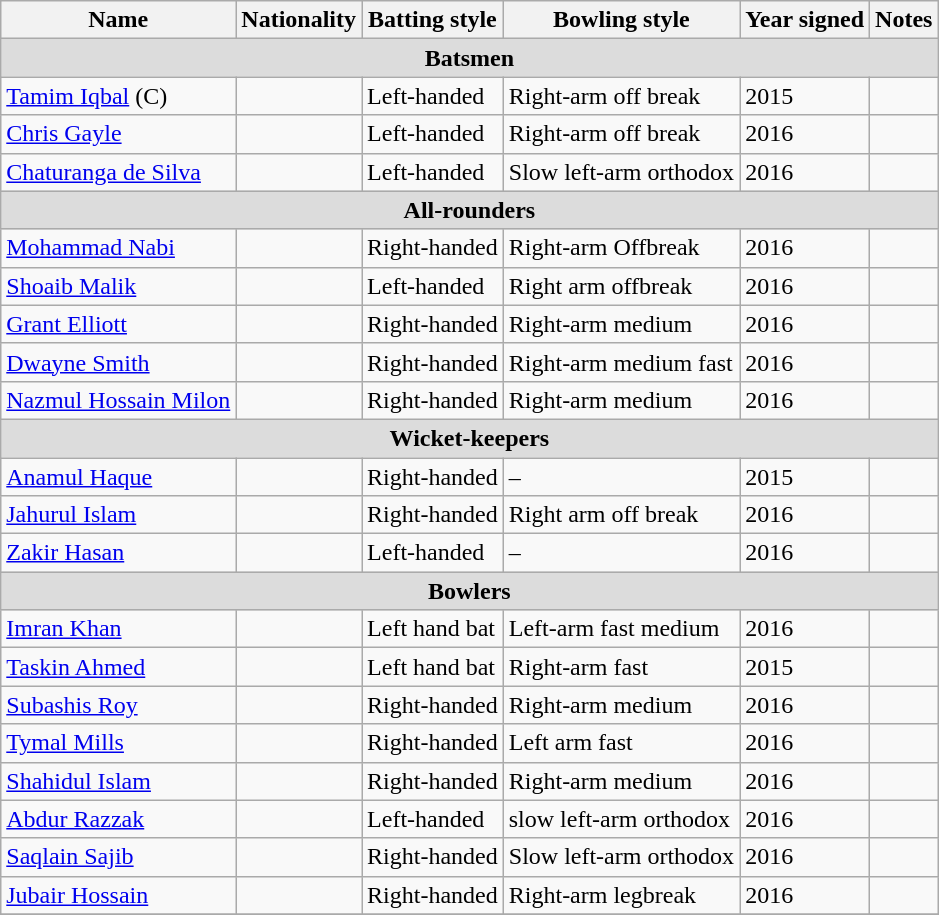<table class="wikitable">
<tr>
<th>Name</th>
<th>Nationality</th>
<th>Batting style</th>
<th>Bowling style</th>
<th>Year signed</th>
<th>Notes</th>
</tr>
<tr>
<th colspan="7" style="background:#dcdcdc;">Batsmen</th>
</tr>
<tr>
<td><a href='#'>Tamim Iqbal</a> (C)</td>
<td></td>
<td>Left-handed</td>
<td>Right-arm off break</td>
<td>2015</td>
<td></td>
</tr>
<tr>
<td><a href='#'>Chris Gayle</a></td>
<td></td>
<td>Left-handed</td>
<td>Right-arm off break</td>
<td>2016</td>
<td></td>
</tr>
<tr>
<td><a href='#'>Chaturanga de Silva</a></td>
<td></td>
<td>Left-handed</td>
<td>Slow left-arm orthodox</td>
<td>2016</td>
<td></td>
</tr>
<tr>
<th colspan="7" style="background:#dcdcdc;">All-rounders</th>
</tr>
<tr>
<td><a href='#'>Mohammad Nabi</a></td>
<td></td>
<td>Right-handed</td>
<td>Right-arm Offbreak</td>
<td>2016</td>
<td></td>
</tr>
<tr>
<td><a href='#'>Shoaib Malik</a></td>
<td></td>
<td>Left-handed</td>
<td>Right arm offbreak</td>
<td>2016</td>
<td></td>
</tr>
<tr>
<td><a href='#'>Grant Elliott</a></td>
<td></td>
<td>Right-handed</td>
<td>Right-arm medium</td>
<td>2016</td>
<td></td>
</tr>
<tr>
<td><a href='#'>Dwayne Smith</a></td>
<td></td>
<td>Right-handed</td>
<td>Right-arm medium fast</td>
<td>2016</td>
<td></td>
</tr>
<tr>
<td><a href='#'>Nazmul Hossain Milon</a></td>
<td></td>
<td>Right-handed</td>
<td>Right-arm medium</td>
<td>2016</td>
<td></td>
</tr>
<tr>
<th colspan="7" style="background:#dcdcdc;">Wicket-keepers</th>
</tr>
<tr>
<td><a href='#'>Anamul Haque</a></td>
<td></td>
<td>Right-handed</td>
<td>–</td>
<td>2015</td>
<td></td>
</tr>
<tr>
<td><a href='#'>Jahurul Islam</a></td>
<td></td>
<td>Right-handed</td>
<td>Right arm off break</td>
<td>2016</td>
<td></td>
</tr>
<tr>
<td><a href='#'>Zakir Hasan</a></td>
<td></td>
<td>Left-handed</td>
<td>–</td>
<td>2016</td>
<td></td>
</tr>
<tr>
<th colspan="7"  style="background:#dcdcdc;">Bowlers</th>
</tr>
<tr>
<td><a href='#'>Imran Khan</a></td>
<td></td>
<td>Left hand bat</td>
<td>Left-arm fast medium</td>
<td>2016</td>
<td></td>
</tr>
<tr>
<td><a href='#'>Taskin Ahmed</a></td>
<td></td>
<td>Left hand bat</td>
<td>Right-arm fast</td>
<td>2015</td>
<td></td>
</tr>
<tr>
<td><a href='#'>Subashis Roy</a></td>
<td></td>
<td>Right-handed</td>
<td>Right-arm medium</td>
<td>2016</td>
<td></td>
</tr>
<tr>
<td><a href='#'>Tymal Mills</a></td>
<td></td>
<td>Right-handed</td>
<td>Left arm fast</td>
<td>2016</td>
<td></td>
</tr>
<tr>
<td><a href='#'>Shahidul Islam</a></td>
<td></td>
<td>Right-handed</td>
<td>Right-arm medium</td>
<td>2016</td>
<td></td>
</tr>
<tr>
<td><a href='#'>Abdur Razzak</a></td>
<td></td>
<td>Left-handed</td>
<td>slow left-arm orthodox</td>
<td>2016</td>
<td></td>
</tr>
<tr>
<td><a href='#'>Saqlain Sajib</a></td>
<td></td>
<td>Right-handed</td>
<td>Slow left-arm orthodox</td>
<td>2016</td>
<td></td>
</tr>
<tr>
<td><a href='#'>Jubair Hossain</a></td>
<td></td>
<td>Right-handed</td>
<td>Right-arm legbreak</td>
<td>2016</td>
<td></td>
</tr>
<tr>
</tr>
</table>
